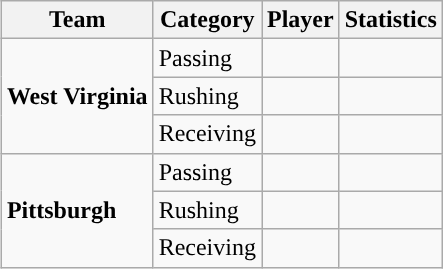<table class="wikitable" style="float: right;">
<tr>
<th>Team</th>
<th>Category</th>
<th>Player</th>
<th>Statistics</th>
</tr>
<tr>
<td rowspan=3><strong>West Virginia</strong></td>
<td>Passing</td>
<td></td>
<td></td>
</tr>
<tr>
<td>Rushing</td>
<td></td>
<td></td>
</tr>
<tr>
<td>Receiving</td>
<td></td>
<td></td>
</tr>
<tr>
<td rowspan=3><strong>Pittsburgh</strong></td>
<td>Passing</td>
<td></td>
<td></td>
</tr>
<tr>
<td>Rushing</td>
<td></td>
<td></td>
</tr>
<tr>
<td>Receiving</td>
<td></td>
<td></td>
</tr>
</table>
